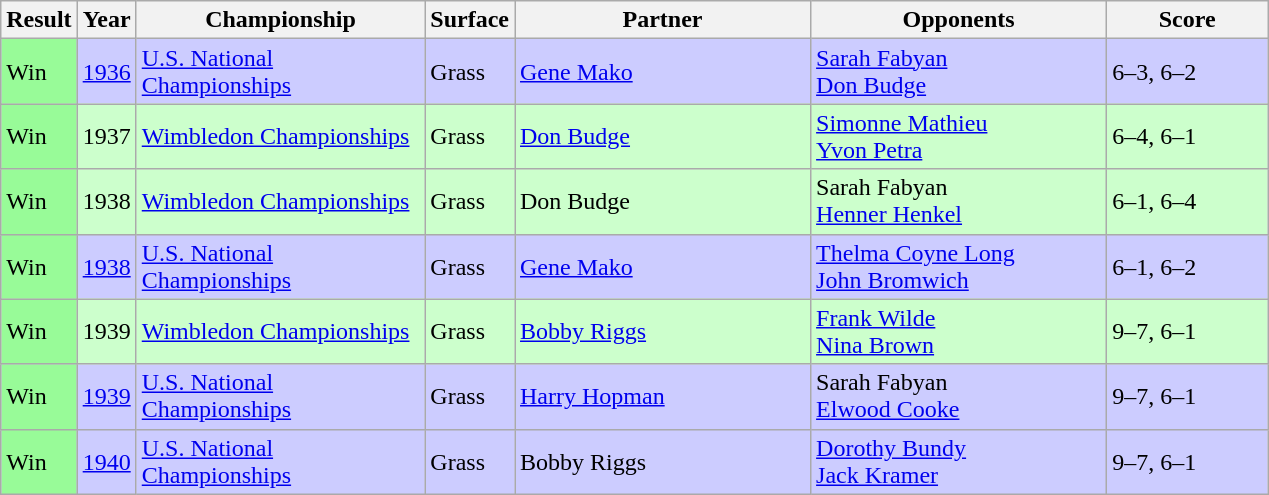<table class="sortable wikitable">
<tr>
<th>Result</th>
<th>Year</th>
<th style="width:185px">Championship</th>
<th style="width:50px">Surface</th>
<th style="width:190px">Partner</th>
<th style="width:190px">Opponents</th>
<th style="width:100px" class="unsortable">Score</th>
</tr>
<tr style="background:#ccf;">
<td style="background:#98fb98;">Win</td>
<td><a href='#'>1936</a></td>
<td><a href='#'>U.S. National Championships</a></td>
<td>Grass</td>
<td> <a href='#'>Gene Mako</a></td>
<td> <a href='#'>Sarah Fabyan</a> <br>  <a href='#'>Don Budge</a></td>
<td>6–3, 6–2</td>
</tr>
<tr style="background:#cfc;">
<td style="background:#98fb98;">Win</td>
<td>1937</td>
<td><a href='#'>Wimbledon Championships</a></td>
<td>Grass</td>
<td> <a href='#'>Don Budge</a></td>
<td> <a href='#'>Simonne Mathieu</a> <br>  <a href='#'>Yvon Petra</a></td>
<td>6–4, 6–1</td>
</tr>
<tr style="background:#cfc;">
<td style="background:#98fb98;">Win</td>
<td>1938</td>
<td><a href='#'>Wimbledon Championships</a></td>
<td>Grass</td>
<td> Don Budge</td>
<td> Sarah Fabyan <br>  <a href='#'>Henner Henkel</a></td>
<td>6–1, 6–4</td>
</tr>
<tr style="background:#ccf;">
<td style="background:#98fb98;">Win</td>
<td><a href='#'>1938</a></td>
<td><a href='#'>U.S. National Championships</a></td>
<td>Grass</td>
<td> <a href='#'>Gene Mako</a></td>
<td> <a href='#'>Thelma Coyne Long</a> <br>  <a href='#'>John Bromwich</a></td>
<td>6–1, 6–2</td>
</tr>
<tr style="background:#cfc;">
<td style="background:#98fb98;">Win</td>
<td>1939</td>
<td><a href='#'>Wimbledon Championships</a></td>
<td>Grass</td>
<td> <a href='#'>Bobby Riggs</a></td>
<td> <a href='#'>Frank Wilde</a> <br>  <a href='#'>Nina Brown</a></td>
<td>9–7, 6–1</td>
</tr>
<tr style="background:#ccf;">
<td style="background:#98fb98;">Win</td>
<td><a href='#'>1939</a></td>
<td><a href='#'>U.S. National Championships</a></td>
<td>Grass</td>
<td> <a href='#'>Harry Hopman</a></td>
<td> Sarah Fabyan <br>  <a href='#'>Elwood Cooke</a></td>
<td>9–7, 6–1</td>
</tr>
<tr style="background:#ccf;">
<td style="background:#98fb98;">Win</td>
<td><a href='#'>1940</a></td>
<td><a href='#'>U.S. National Championships</a></td>
<td>Grass</td>
<td> Bobby Riggs</td>
<td> <a href='#'>Dorothy Bundy</a> <br>  <a href='#'>Jack Kramer</a></td>
<td>9–7, 6–1</td>
</tr>
</table>
